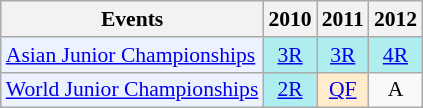<table style='font-size: 90%; text-align:center;' class='wikitable'>
<tr>
<th>Events</th>
<th>2010</th>
<th>2011</th>
<th>2012</th>
</tr>
<tr>
<td bgcolor="#ECF2FF"; align="left"><a href='#'>Asian Junior Championships</a></td>
<td bgcolor=AFEEEE><a href='#'>3R</a></td>
<td bgcolor=AFEEEE><a href='#'>3R</a></td>
<td bgcolor=AFEEEE><a href='#'>4R</a></td>
</tr>
<tr>
<td bgcolor="#ECF2FF"; align="left"><a href='#'>World Junior Championships</a></td>
<td bgcolor=AFEEEE><a href='#'>2R</a></td>
<td bgcolor=FFEBCD><a href='#'>QF</a></td>
<td>A</td>
</tr>
</table>
